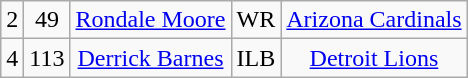<table class="wikitable" style="text-align:center">
<tr>
<td>2</td>
<td>49</td>
<td><a href='#'>Rondale Moore</a></td>
<td>WR</td>
<td><a href='#'>Arizona Cardinals</a></td>
</tr>
<tr>
<td>4</td>
<td>113</td>
<td><a href='#'>Derrick Barnes</a></td>
<td>ILB</td>
<td><a href='#'>Detroit Lions</a></td>
</tr>
</table>
